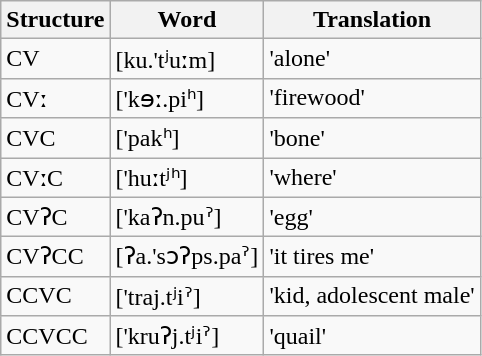<table class="wikitable">
<tr>
<th>Structure</th>
<th>Word</th>
<th>Translation</th>
</tr>
<tr>
<td>CV</td>
<td>[ku.'tʲuːm]</td>
<td>'alone'</td>
</tr>
<tr>
<td>CVː</td>
<td>['kɘː.piʰ]</td>
<td>'firewood'</td>
</tr>
<tr>
<td>CVC</td>
<td>['pakʰ]</td>
<td>'bone'</td>
</tr>
<tr>
<td>CVːC</td>
<td>['huːtʲʰ]</td>
<td>'where'</td>
</tr>
<tr>
<td>CVʔC</td>
<td>['kaʔn.puˀ]</td>
<td>'egg'</td>
</tr>
<tr>
<td>CVʔCC</td>
<td>[ʔa.'sɔʔps.paˀ]</td>
<td>'it tires me'</td>
</tr>
<tr>
<td>CCVC</td>
<td>['traj.tʲiˀ]</td>
<td>'kid, adolescent male'</td>
</tr>
<tr>
<td>CCVCC</td>
<td>['kruʔj.tʲiˀ]</td>
<td>'quail'</td>
</tr>
</table>
